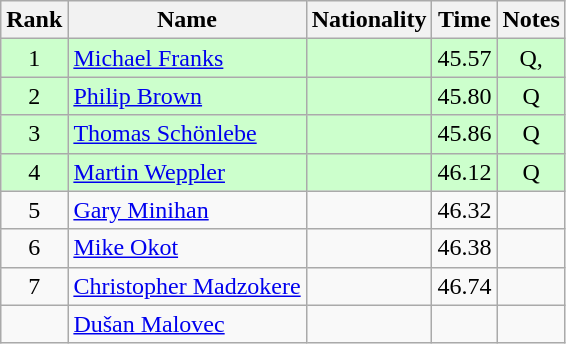<table class="wikitable sortable" style="text-align:center">
<tr>
<th>Rank</th>
<th>Name</th>
<th>Nationality</th>
<th>Time</th>
<th>Notes</th>
</tr>
<tr style="background:#ccffcc;">
<td align="center">1</td>
<td align=left><a href='#'>Michael Franks</a></td>
<td align=left></td>
<td align="center">45.57</td>
<td>Q, </td>
</tr>
<tr style="background:#ccffcc;">
<td align="center">2</td>
<td align=left><a href='#'>Philip Brown</a></td>
<td align=left></td>
<td align="center">45.80</td>
<td>Q</td>
</tr>
<tr style="background:#ccffcc;">
<td align="center">3</td>
<td align=left><a href='#'>Thomas Schönlebe</a></td>
<td align=left></td>
<td align="center">45.86</td>
<td>Q</td>
</tr>
<tr style="background:#ccffcc;">
<td align="center">4</td>
<td align=left><a href='#'>Martin Weppler</a></td>
<td align=left></td>
<td align="center">46.12</td>
<td>Q</td>
</tr>
<tr>
<td align="center">5</td>
<td align=left><a href='#'>Gary Minihan</a></td>
<td align=left></td>
<td align="center">46.32</td>
<td></td>
</tr>
<tr>
<td align="center">6</td>
<td align=left><a href='#'>Mike Okot</a></td>
<td align=left></td>
<td align="center">46.38</td>
<td></td>
</tr>
<tr>
<td align="center">7</td>
<td align=left><a href='#'>Christopher Madzokere</a></td>
<td align=left></td>
<td align="center">46.74</td>
<td></td>
</tr>
<tr>
<td align="center"></td>
<td align=left><a href='#'>Dušan Malovec</a></td>
<td align=left></td>
<td></td>
<td align="center"></td>
</tr>
</table>
